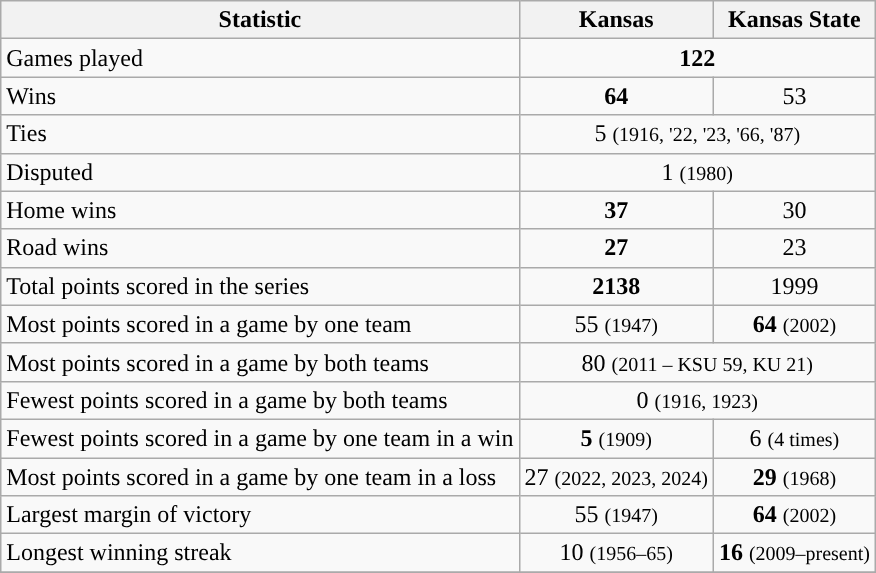<table class="wikitable" style="text-align:center">
<tr>
<th>Statistic</th>
<th>Kansas</th>
<th>Kansas State</th>
</tr>
<tr>
<td style="text-align:left;">Games played</td>
<td colspan=2><strong>122</strong></td>
</tr>
<tr>
<td style="text-align:left;">Wins</td>
<td><strong>64</strong></td>
<td>53</td>
</tr>
<tr>
<td style="text-align:left;">Ties</td>
<td colspan=2>5 <small>(1916, '22, '23, '66, '87)</small></td>
</tr>
<tr>
<td style="text-align:left;">Disputed</td>
<td colspan=2>1 <small>(1980)</small></td>
</tr>
<tr>
<td style="text-align:left;">Home wins</td>
<td><strong>37</strong></td>
<td>30</td>
</tr>
<tr>
<td style="text-align:left;">Road wins</td>
<td><strong>27</strong></td>
<td>23</td>
</tr>
<tr>
<td style="text-align:left;">Total points scored in the series</td>
<td><strong>2138</strong></td>
<td>1999</td>
</tr>
<tr>
<td style="text-align:left;">Most points scored in a game by one team</td>
<td>55 <small>(1947)</small></td>
<td><strong>64</strong> <small>(2002)</small></td>
</tr>
<tr>
<td style="text-align:left;">Most points scored in a game by both teams</td>
<td colspan=2>80 <small>(2011 – KSU 59, KU 21)</small></td>
</tr>
<tr>
<td style="text-align:left;">Fewest points scored in a game by both teams</td>
<td colspan=2>0 <small>(1916, 1923)</small></td>
</tr>
<tr>
<td style="text-align:left;">Fewest points scored in a game by one team in a win</td>
<td><strong>5</strong> <small>(1909)</small></td>
<td>6 <small>(4 times)</small></td>
</tr>
<tr>
<td style="text-align:left;">Most points scored in a game by one team in a loss</td>
<td>27 <small>(2022, 2023, 2024)</small></td>
<td><strong>29</strong> <small>(1968)</small></td>
</tr>
<tr>
<td style="text-align:left;">Largest margin of victory</td>
<td>55 <small>(1947)</small></td>
<td><strong>64</strong> <small>(2002)</small></td>
</tr>
<tr>
<td style="text-align:left;">Longest winning streak</td>
<td>10 <small>(1956–65)</small></td>
<td><strong>16</strong> <small>(2009–present)</small></td>
</tr>
<tr>
</tr>
</table>
